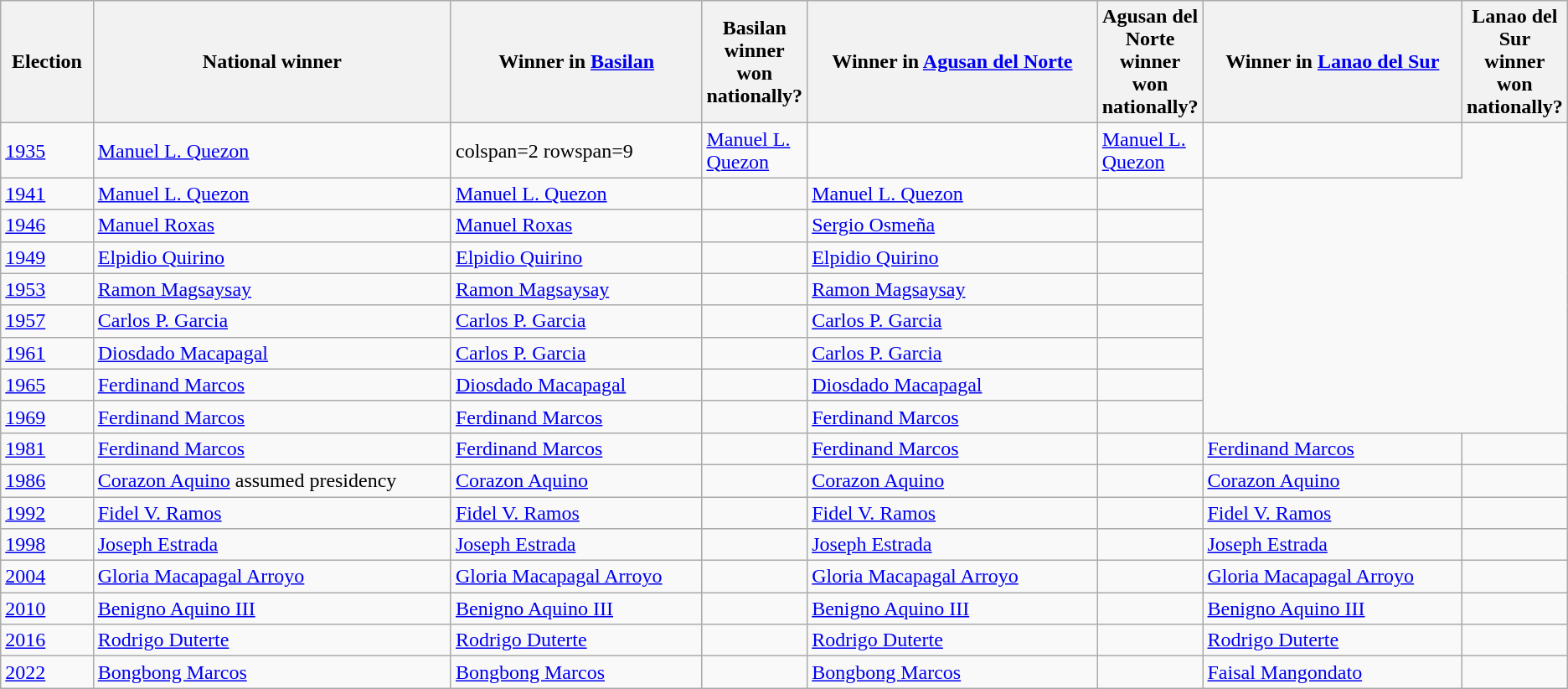<table class="wikitable">
<tr>
<th>Election</th>
<th>National winner</th>
<th>Winner in <a href='#'>Basilan</a></th>
<th width="6%">Basilan winner won nationally?</th>
<th>Winner in <a href='#'>Agusan del Norte</a></th>
<th width="6%">Agusan del Norte winner won nationally?</th>
<th>Winner in <a href='#'>Lanao del Sur</a></th>
<th width="6%">Lanao del Sur winner won nationally?</th>
</tr>
<tr>
<td><a href='#'>1935</a></td>
<td><a href='#'>Manuel L. Quezon</a></td>
<td>colspan=2 rowspan=9 </td>
<td><a href='#'>Manuel L. Quezon</a></td>
<td></td>
<td><a href='#'>Manuel L. Quezon</a></td>
<td></td>
</tr>
<tr>
<td><a href='#'>1941</a></td>
<td><a href='#'>Manuel L. Quezon</a></td>
<td><a href='#'>Manuel L. Quezon</a></td>
<td></td>
<td><a href='#'>Manuel L. Quezon</a></td>
<td></td>
</tr>
<tr>
<td><a href='#'>1946</a></td>
<td><a href='#'>Manuel Roxas</a></td>
<td><a href='#'>Manuel Roxas</a></td>
<td></td>
<td><a href='#'>Sergio Osmeña</a></td>
<td></td>
</tr>
<tr>
<td><a href='#'>1949</a></td>
<td><a href='#'>Elpidio Quirino</a></td>
<td><a href='#'>Elpidio Quirino</a></td>
<td></td>
<td><a href='#'>Elpidio Quirino</a></td>
<td></td>
</tr>
<tr>
<td><a href='#'>1953</a></td>
<td><a href='#'>Ramon Magsaysay</a></td>
<td><a href='#'>Ramon Magsaysay</a></td>
<td></td>
<td><a href='#'>Ramon Magsaysay</a></td>
<td></td>
</tr>
<tr>
<td><a href='#'>1957</a></td>
<td><a href='#'>Carlos P. Garcia</a></td>
<td><a href='#'>Carlos P. Garcia</a></td>
<td></td>
<td><a href='#'>Carlos P. Garcia</a></td>
<td></td>
</tr>
<tr>
<td><a href='#'>1961</a></td>
<td><a href='#'>Diosdado Macapagal</a></td>
<td><a href='#'>Carlos P. Garcia</a></td>
<td></td>
<td><a href='#'>Carlos P. Garcia</a></td>
<td></td>
</tr>
<tr>
<td><a href='#'>1965</a></td>
<td><a href='#'>Ferdinand Marcos</a></td>
<td><a href='#'>Diosdado Macapagal</a></td>
<td></td>
<td><a href='#'>Diosdado Macapagal</a></td>
<td></td>
</tr>
<tr>
<td><a href='#'>1969</a></td>
<td><a href='#'>Ferdinand Marcos</a></td>
<td><a href='#'>Ferdinand Marcos</a></td>
<td></td>
<td><a href='#'>Ferdinand Marcos</a></td>
<td></td>
</tr>
<tr>
<td><a href='#'>1981</a></td>
<td><a href='#'>Ferdinand Marcos</a></td>
<td><a href='#'>Ferdinand Marcos</a></td>
<td></td>
<td><a href='#'>Ferdinand Marcos</a></td>
<td></td>
<td><a href='#'>Ferdinand Marcos</a></td>
<td></td>
</tr>
<tr>
<td><a href='#'>1986</a></td>
<td><a href='#'>Corazon Aquino</a> assumed presidency</td>
<td><a href='#'>Corazon Aquino</a></td>
<td></td>
<td><a href='#'>Corazon Aquino</a></td>
<td></td>
<td><a href='#'>Corazon Aquino</a></td>
<td></td>
</tr>
<tr>
<td><a href='#'>1992</a></td>
<td><a href='#'>Fidel V. Ramos</a></td>
<td><a href='#'>Fidel V. Ramos</a></td>
<td></td>
<td><a href='#'>Fidel V. Ramos</a></td>
<td></td>
<td><a href='#'>Fidel V. Ramos</a></td>
<td></td>
</tr>
<tr>
<td><a href='#'>1998</a></td>
<td><a href='#'>Joseph Estrada</a></td>
<td><a href='#'>Joseph Estrada</a></td>
<td></td>
<td><a href='#'>Joseph Estrada</a></td>
<td></td>
<td><a href='#'>Joseph Estrada</a></td>
<td></td>
</tr>
<tr>
<td><a href='#'>2004</a></td>
<td><a href='#'>Gloria Macapagal Arroyo</a></td>
<td><a href='#'>Gloria Macapagal Arroyo</a></td>
<td></td>
<td><a href='#'>Gloria Macapagal Arroyo</a></td>
<td></td>
<td><a href='#'>Gloria Macapagal Arroyo</a></td>
<td></td>
</tr>
<tr>
<td><a href='#'>2010</a></td>
<td><a href='#'>Benigno Aquino III</a></td>
<td><a href='#'>Benigno Aquino III</a></td>
<td></td>
<td><a href='#'>Benigno Aquino III</a></td>
<td></td>
<td><a href='#'>Benigno Aquino III</a></td>
<td></td>
</tr>
<tr>
<td><a href='#'>2016</a></td>
<td><a href='#'>Rodrigo Duterte</a></td>
<td><a href='#'>Rodrigo Duterte</a></td>
<td></td>
<td><a href='#'>Rodrigo Duterte</a></td>
<td></td>
<td><a href='#'>Rodrigo Duterte</a></td>
<td></td>
</tr>
<tr>
<td><a href='#'>2022</a></td>
<td><a href='#'>Bongbong Marcos</a></td>
<td><a href='#'>Bongbong Marcos</a></td>
<td></td>
<td><a href='#'>Bongbong Marcos</a></td>
<td></td>
<td><a href='#'>Faisal Mangondato</a></td>
<td></td>
</tr>
</table>
